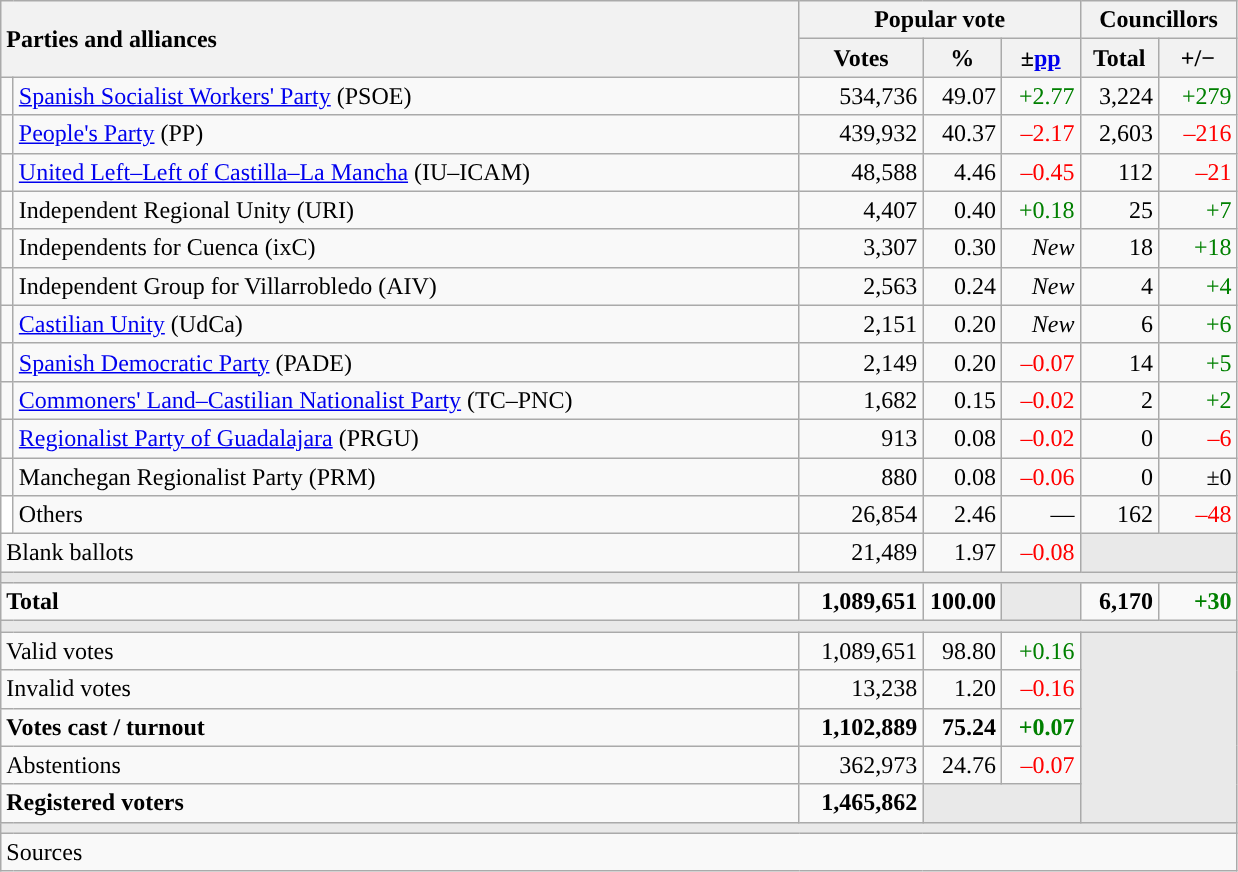<table class="wikitable" style="text-align:right;">
<tr>
<th style="text-align:left;" rowspan="2" colspan="2" width="525">Parties and alliances</th>
<th colspan="3">Popular vote</th>
<th colspan="2">Councillors</th>
</tr>
<tr>
<th width="75">Votes</th>
<th width="45">%</th>
<th width="45">±<a href='#'>pp</a></th>
<th width="45">Total</th>
<th width="45">+/−</th>
</tr>
<tr>
<td width="1" style="color:inherit;background:"></td>
<td align="left"><a href='#'>Spanish Socialist Workers' Party</a> (PSOE)</td>
<td>534,736</td>
<td>49.07</td>
<td style="color:green;">+2.77</td>
<td>3,224</td>
<td style="color:green;">+279</td>
</tr>
<tr>
<td style="color:inherit;background:"></td>
<td align="left"><a href='#'>People's Party</a> (PP)</td>
<td>439,932</td>
<td>40.37</td>
<td style="color:red;">–2.17</td>
<td>2,603</td>
<td style="color:red;">–216</td>
</tr>
<tr>
<td style="color:inherit;background:"></td>
<td align="left"><a href='#'>United Left–Left of Castilla–La Mancha</a> (IU–ICAM)</td>
<td>48,588</td>
<td>4.46</td>
<td style="color:red;">–0.45</td>
<td>112</td>
<td style="color:red;">–21</td>
</tr>
<tr>
<td style="color:inherit;background:"></td>
<td align="left">Independent Regional Unity (URI)</td>
<td>4,407</td>
<td>0.40</td>
<td style="color:green;">+0.18</td>
<td>25</td>
<td style="color:green;">+7</td>
</tr>
<tr>
<td style="color:inherit;background:"></td>
<td align="left">Independents for Cuenca (ixC)</td>
<td>3,307</td>
<td>0.30</td>
<td><em>New</em></td>
<td>18</td>
<td style="color:green;">+18</td>
</tr>
<tr>
<td style="color:inherit;background:"></td>
<td align="left">Independent Group for Villarrobledo (AIV)</td>
<td>2,563</td>
<td>0.24</td>
<td><em>New</em></td>
<td>4</td>
<td style="color:green;">+4</td>
</tr>
<tr>
<td style="color:inherit;background:"></td>
<td align="left"><a href='#'>Castilian Unity</a> (UdCa)</td>
<td>2,151</td>
<td>0.20</td>
<td><em>New</em></td>
<td>6</td>
<td style="color:green;">+6</td>
</tr>
<tr>
<td style="color:inherit;background:"></td>
<td align="left"><a href='#'>Spanish Democratic Party</a> (PADE)</td>
<td>2,149</td>
<td>0.20</td>
<td style="color:red;">–0.07</td>
<td>14</td>
<td style="color:green;">+5</td>
</tr>
<tr>
<td style="color:inherit;background:"></td>
<td align="left"><a href='#'>Commoners' Land–Castilian Nationalist Party</a> (TC–PNC)</td>
<td>1,682</td>
<td>0.15</td>
<td style="color:red;">–0.02</td>
<td>2</td>
<td style="color:green;">+2</td>
</tr>
<tr>
<td style="color:inherit;background:"></td>
<td align="left"><a href='#'>Regionalist Party of Guadalajara</a> (PRGU)</td>
<td>913</td>
<td>0.08</td>
<td style="color:red;">–0.02</td>
<td>0</td>
<td style="color:red;">–6</td>
</tr>
<tr>
<td style="color:inherit;background:"></td>
<td align="left">Manchegan Regionalist Party (PRM)</td>
<td>880</td>
<td>0.08</td>
<td style="color:red;">–0.06</td>
<td>0</td>
<td>±0</td>
</tr>
<tr>
<td bgcolor="white"></td>
<td align="left">Others</td>
<td>26,854</td>
<td>2.46</td>
<td>—</td>
<td>162</td>
<td style="color:red;">–48</td>
</tr>
<tr>
<td align="left" colspan="2">Blank ballots</td>
<td>21,489</td>
<td>1.97</td>
<td style="color:red;">–0.08</td>
<td bgcolor="#E9E9E9" colspan="2"></td>
</tr>
<tr>
<td colspan="7" bgcolor="#E9E9E9"></td>
</tr>
<tr style="font-weight:bold;">
<td align="left" colspan="2">Total</td>
<td>1,089,651</td>
<td>100.00</td>
<td bgcolor="#E9E9E9"></td>
<td>6,170</td>
<td style="color:green;">+30</td>
</tr>
<tr>
<td colspan="7" bgcolor="#E9E9E9"></td>
</tr>
<tr>
<td align="left" colspan="2">Valid votes</td>
<td>1,089,651</td>
<td>98.80</td>
<td style="color:green;">+0.16</td>
<td bgcolor="#E9E9E9" colspan="2" rowspan="5"></td>
</tr>
<tr>
<td align="left" colspan="2">Invalid votes</td>
<td>13,238</td>
<td>1.20</td>
<td style="color:red;">–0.16</td>
</tr>
<tr style="font-weight:bold;">
<td align="left" colspan="2">Votes cast / turnout</td>
<td>1,102,889</td>
<td>75.24</td>
<td style="color:green;">+0.07</td>
</tr>
<tr>
<td align="left" colspan="2">Abstentions</td>
<td>362,973</td>
<td>24.76</td>
<td style="color:red;">–0.07</td>
</tr>
<tr style="font-weight:bold;">
<td align="left" colspan="2">Registered voters</td>
<td>1,465,862</td>
<td bgcolor="#E9E9E9" colspan="2"></td>
</tr>
<tr>
<td colspan="7" bgcolor="#E9E9E9"></td>
</tr>
<tr>
<td align="left" colspan="7">Sources</td>
</tr>
</table>
